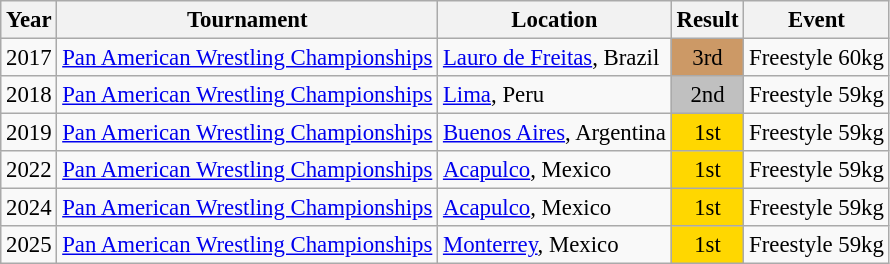<table class="wikitable" style="font-size:95%;">
<tr>
<th>Year</th>
<th>Tournament</th>
<th>Location</th>
<th>Result</th>
<th>Event</th>
</tr>
<tr>
<td>2017</td>
<td><a href='#'>Pan American Wrestling Championships</a></td>
<td><a href='#'>Lauro de Freitas</a>, Brazil</td>
<td align="center" bgcolor="cc9966">3rd</td>
<td>Freestyle 60kg</td>
</tr>
<tr>
<td>2018</td>
<td><a href='#'>Pan American Wrestling Championships</a></td>
<td><a href='#'>Lima</a>, Peru</td>
<td align="center" bgcolor="silver">2nd</td>
<td>Freestyle 59kg</td>
</tr>
<tr>
<td>2019</td>
<td><a href='#'>Pan American Wrestling Championships</a></td>
<td><a href='#'>Buenos Aires</a>, Argentina</td>
<td align="center" bgcolor="gold">1st</td>
<td>Freestyle 59kg</td>
</tr>
<tr>
<td>2022</td>
<td><a href='#'>Pan American Wrestling Championships</a></td>
<td><a href='#'>Acapulco</a>, Mexico</td>
<td align="center" bgcolor="gold">1st</td>
<td>Freestyle 59kg</td>
</tr>
<tr>
<td>2024</td>
<td><a href='#'>Pan American Wrestling Championships</a></td>
<td><a href='#'>Acapulco</a>, Mexico</td>
<td align="center" bgcolor="gold">1st</td>
<td>Freestyle 59kg</td>
</tr>
<tr>
<td>2025</td>
<td><a href='#'>Pan American Wrestling Championships</a></td>
<td><a href='#'>Monterrey</a>, Mexico</td>
<td align="center" bgcolor="gold">1st</td>
<td>Freestyle 59kg</td>
</tr>
</table>
